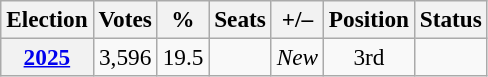<table class="wikitable" style="font-size:97%; text-align:center;">
<tr>
<th>Election</th>
<th>Votes</th>
<th>%</th>
<th>Seats</th>
<th>+/–</th>
<th>Position</th>
<th>Status</th>
</tr>
<tr>
<th rowspan=2><a href='#'>2025</a></th>
<td rowspan=2>3,596</td>
<td rowspan=2>19.5</td>
<td rowspan=2></td>
<td rowspan=2><em>New</em></td>
<td rowspan=2>3rd</td>
<td></td>
</tr>
</table>
